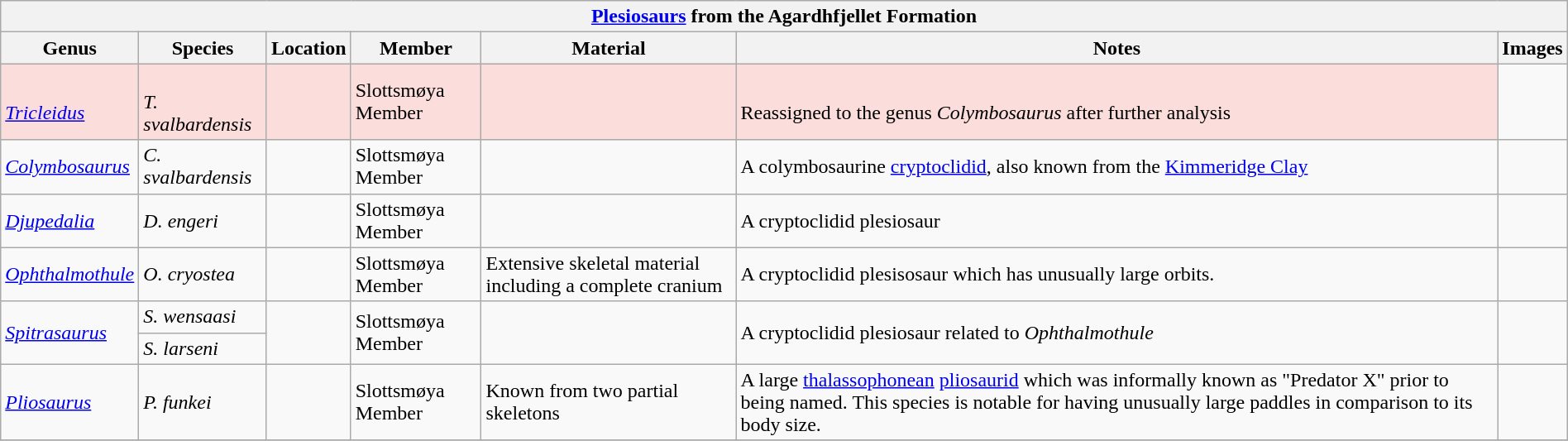<table class="wikitable"  style="margin:auto; width:100%;">
<tr>
<th colspan="7" align="center"><strong><a href='#'>Plesiosaurs</a> from the Agardhfjellet Formation</strong></th>
</tr>
<tr>
<th>Genus</th>
<th>Species</th>
<th>Location</th>
<th>Member</th>
<th>Material</th>
<th>Notes</th>
<th>Images</th>
</tr>
<tr>
<td style="background:#fbdddb;"><br><em><a href='#'>Tricleidus</a></em></td>
<td style="background:#fbdddb;"><br><em>T. svalbardensis</em></td>
<td style="background:#fbdddb;"></td>
<td style="background:#fbdddb;">Slottsmøya Member</td>
<td style="background:#fbdddb;"></td>
<td style="background:#fbdddb;"><br>Reassigned to the genus <em>Colymbosaurus</em> after further analysis</td>
</tr>
<tr>
<td><em><a href='#'>Colymbosaurus</a></em></td>
<td><em>C. svalbardensis</em></td>
<td></td>
<td>Slottsmøya Member</td>
<td></td>
<td>A colymbosaurine <a href='#'>cryptoclidid</a>, also known from the <a href='#'>Kimmeridge Clay</a></td>
<td></td>
</tr>
<tr>
<td><em><a href='#'>Djupedalia</a></em></td>
<td><em>D. engeri</em></td>
<td></td>
<td>Slottsmøya Member</td>
<td></td>
<td>A cryptoclidid plesiosaur</td>
<td></td>
</tr>
<tr>
<td><em><a href='#'>Ophthalmothule</a></em></td>
<td><em>O. cryostea</em></td>
<td></td>
<td>Slottsmøya Member</td>
<td>Extensive skeletal material including a complete cranium</td>
<td>A cryptoclidid plesisosaur which has unusually large orbits.</td>
<td></td>
</tr>
<tr>
<td rowspan=2><em><a href='#'>Spitrasaurus</a></em></td>
<td><em>S. wensaasi</em></td>
<td rowspan=2></td>
<td rowspan=2>Slottsmøya Member</td>
<td rowspan=2></td>
<td rowspan=2>A cryptoclidid plesiosaur related to <em>Ophthalmothule</em></td>
<td rowspan=2></td>
</tr>
<tr>
<td><em>S. larseni</em></td>
</tr>
<tr>
<td><em><a href='#'>Pliosaurus</a></em></td>
<td><em>P. funkei</em></td>
<td></td>
<td>Slottsmøya Member</td>
<td>Known from two partial skeletons</td>
<td>A large <a href='#'>thalassophonean</a> <a href='#'>pliosaurid</a> which was informally known as "Predator X" prior to being named. This species is notable for having unusually large paddles in comparison to its body size.</td>
<td></td>
</tr>
<tr>
</tr>
</table>
